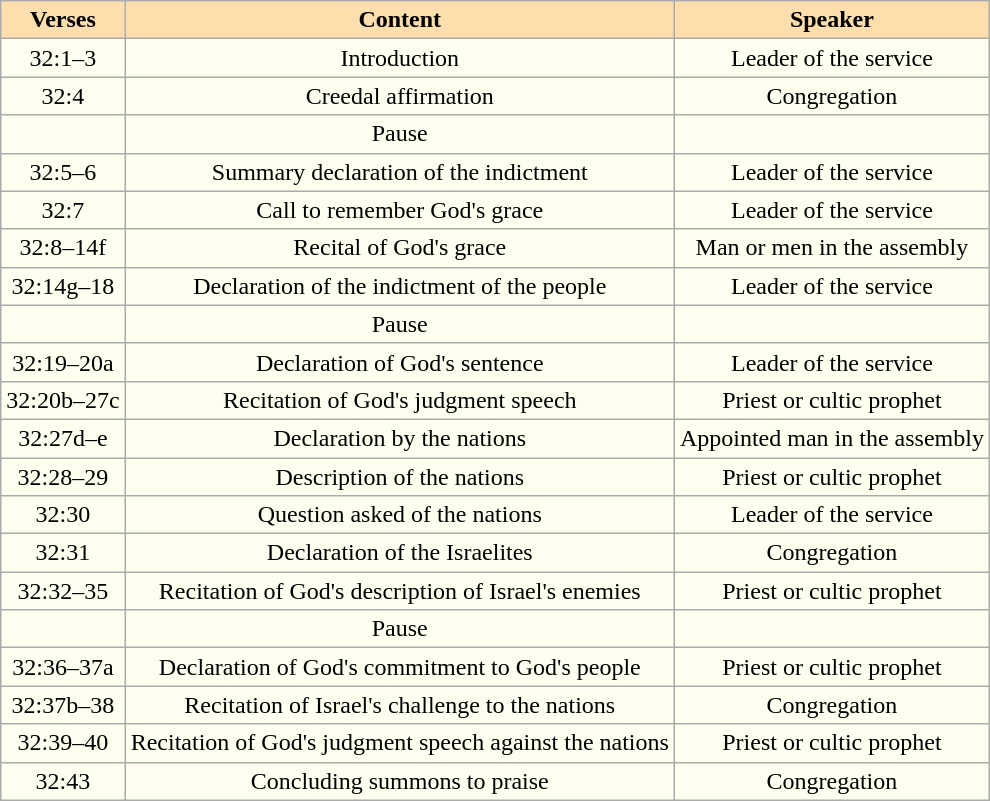<table class="wikitable" style="background:Ivory; text-align:center">
<tr>
<th style="background:Navajowhite;">Verses</th>
<th style="background:Navajowhite;">Content</th>
<th style="background:Navajowhite;">Speaker</th>
</tr>
<tr>
<td>32:1–3</td>
<td>Introduction</td>
<td>Leader of the service</td>
</tr>
<tr>
<td>32:4</td>
<td>Creedal affirmation</td>
<td>Congregation</td>
</tr>
<tr>
<td></td>
<td columnspan=3>Pause</td>
<td></td>
</tr>
<tr>
<td>32:5–6</td>
<td>Summary declaration of the indictment</td>
<td>Leader of the service</td>
</tr>
<tr>
<td>32:7</td>
<td>Call to remember God's grace</td>
<td>Leader of the service</td>
</tr>
<tr>
<td>32:8–14f</td>
<td>Recital of God's grace</td>
<td>Man or men in the assembly</td>
</tr>
<tr>
<td>32:14g–18</td>
<td>Declaration of the indictment of the people</td>
<td>Leader of the service</td>
</tr>
<tr>
<td></td>
<td columnspan=3>Pause</td>
<td></td>
</tr>
<tr>
<td>32:19–20a</td>
<td>Declaration of God's sentence</td>
<td>Leader of the service</td>
</tr>
<tr>
<td>32:20b–27c</td>
<td>Recitation of God's judgment speech</td>
<td>Priest or cultic prophet</td>
</tr>
<tr>
<td>32:27d–e</td>
<td>Declaration by the nations</td>
<td>Appointed man in the assembly</td>
</tr>
<tr>
<td>32:28–29</td>
<td>Description of the nations</td>
<td>Priest or cultic prophet</td>
</tr>
<tr>
<td>32:30</td>
<td>Question asked of the nations</td>
<td>Leader of the service</td>
</tr>
<tr>
<td>32:31</td>
<td>Declaration of the Israelites</td>
<td>Congregation</td>
</tr>
<tr>
<td>32:32–35</td>
<td>Recitation of God's description of Israel's enemies</td>
<td>Priest or cultic prophet</td>
</tr>
<tr>
<td></td>
<td columnspan=3>Pause</td>
<td></td>
</tr>
<tr>
<td>32:36–37a</td>
<td>Declaration of God's commitment to God's people</td>
<td>Priest or cultic prophet</td>
</tr>
<tr>
<td>32:37b–38</td>
<td>Recitation of Israel's challenge to the nations</td>
<td>Congregation</td>
</tr>
<tr>
<td>32:39–40</td>
<td>Recitation of God's judgment speech against the nations</td>
<td>Priest or cultic prophet</td>
</tr>
<tr>
<td>32:43</td>
<td>Concluding summons to praise</td>
<td>Congregation</td>
</tr>
</table>
